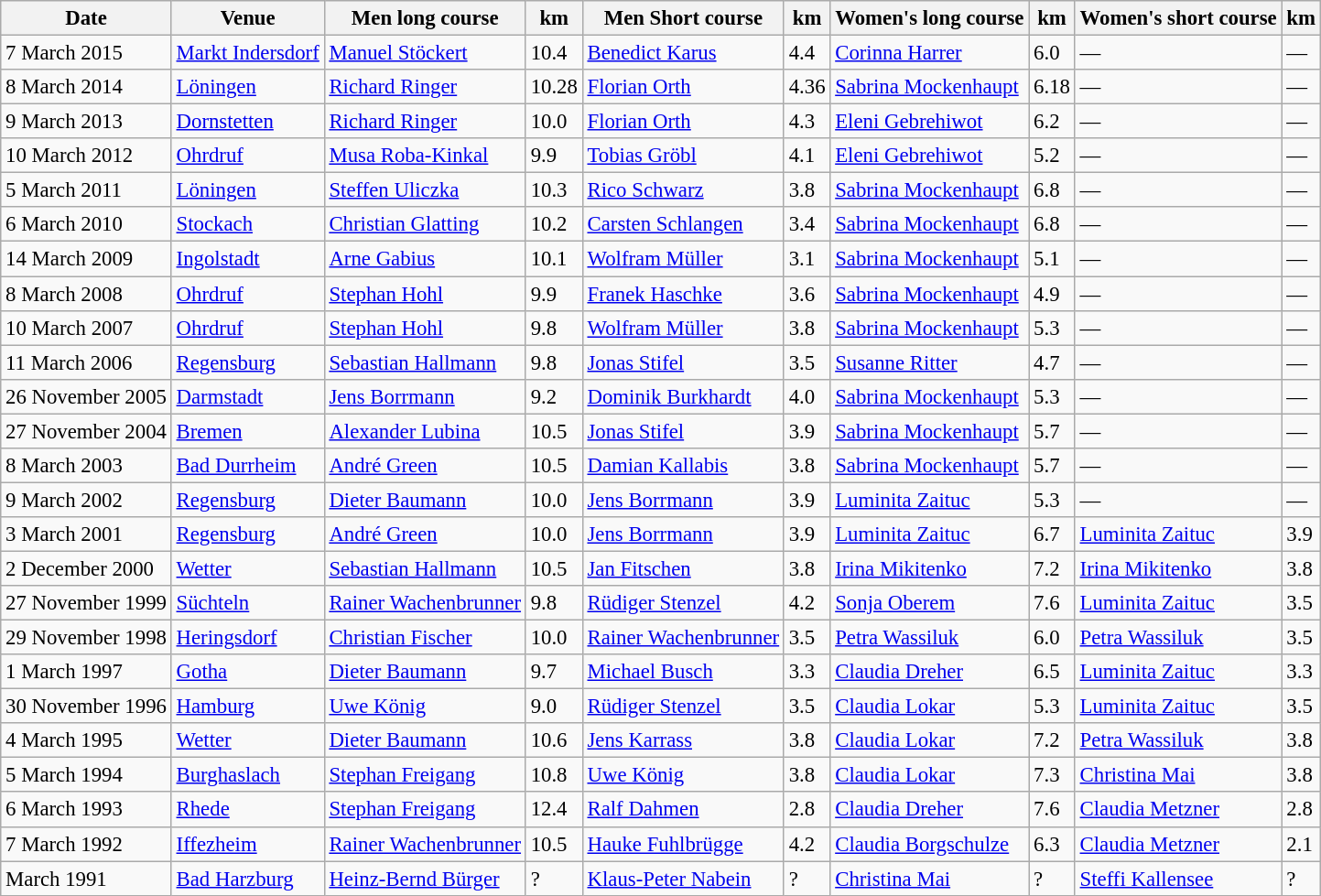<table class = "sortable wikitable" style="font-size:95%">
<tr>
<th>Date</th>
<th>Venue</th>
<th>Men long course</th>
<th>km</th>
<th>Men Short course</th>
<th>km</th>
<th>Women's long course</th>
<th>km</th>
<th>Women's short course</th>
<th>km</th>
</tr>
<tr>
<td>7 March 2015</td>
<td><a href='#'>Markt Indersdorf</a></td>
<td><a href='#'>Manuel Stöckert</a></td>
<td>10.4</td>
<td><a href='#'>Benedict Karus</a></td>
<td>4.4</td>
<td><a href='#'>Corinna Harrer</a></td>
<td>6.0</td>
<td>—</td>
<td>—</td>
</tr>
<tr>
<td>8 March 2014</td>
<td><a href='#'>Löningen</a></td>
<td><a href='#'>Richard Ringer</a></td>
<td>10.28</td>
<td><a href='#'>Florian Orth</a></td>
<td>4.36</td>
<td><a href='#'>Sabrina Mockenhaupt</a></td>
<td>6.18</td>
<td>—</td>
<td>—</td>
</tr>
<tr>
<td>9 March 2013</td>
<td><a href='#'>Dornstetten</a></td>
<td><a href='#'>Richard Ringer</a></td>
<td>10.0</td>
<td><a href='#'>Florian Orth</a></td>
<td>4.3</td>
<td><a href='#'>Eleni Gebrehiwot</a></td>
<td>6.2</td>
<td>—</td>
<td>—</td>
</tr>
<tr>
<td>10 March 2012</td>
<td><a href='#'>Ohrdruf</a></td>
<td><a href='#'>Musa Roba-Kinkal</a></td>
<td>9.9</td>
<td><a href='#'>Tobias Gröbl</a></td>
<td>4.1</td>
<td><a href='#'>Eleni Gebrehiwot</a></td>
<td>5.2</td>
<td>—</td>
<td>—</td>
</tr>
<tr>
<td>5 March 2011</td>
<td><a href='#'>Löningen</a></td>
<td><a href='#'>Steffen Uliczka</a></td>
<td>10.3</td>
<td><a href='#'>Rico Schwarz</a></td>
<td>3.8</td>
<td><a href='#'>Sabrina Mockenhaupt</a></td>
<td>6.8</td>
<td>—</td>
<td>—</td>
</tr>
<tr>
<td>6 March 2010</td>
<td><a href='#'>Stockach</a></td>
<td><a href='#'>Christian Glatting</a></td>
<td>10.2</td>
<td><a href='#'>Carsten Schlangen</a></td>
<td>3.4</td>
<td><a href='#'>Sabrina Mockenhaupt</a></td>
<td>6.8</td>
<td>—</td>
<td>—</td>
</tr>
<tr>
<td>14 March 2009</td>
<td><a href='#'>Ingolstadt</a></td>
<td><a href='#'>Arne Gabius</a></td>
<td>10.1</td>
<td><a href='#'>Wolfram Müller</a></td>
<td>3.1</td>
<td><a href='#'>Sabrina Mockenhaupt</a></td>
<td>5.1</td>
<td>—</td>
<td>—</td>
</tr>
<tr>
<td>8 March 2008</td>
<td><a href='#'>Ohrdruf</a></td>
<td><a href='#'>Stephan Hohl</a></td>
<td>9.9</td>
<td><a href='#'>Franek Haschke</a></td>
<td>3.6</td>
<td><a href='#'>Sabrina Mockenhaupt</a></td>
<td>4.9</td>
<td>—</td>
<td>—</td>
</tr>
<tr>
<td>10 March 2007</td>
<td><a href='#'>Ohrdruf</a></td>
<td><a href='#'>Stephan Hohl</a></td>
<td>9.8</td>
<td><a href='#'>Wolfram Müller</a></td>
<td>3.8</td>
<td><a href='#'>Sabrina Mockenhaupt</a></td>
<td>5.3</td>
<td>—</td>
<td>—</td>
</tr>
<tr>
<td>11 March 2006</td>
<td><a href='#'>Regensburg</a></td>
<td><a href='#'>Sebastian Hallmann</a></td>
<td>9.8</td>
<td><a href='#'>Jonas Stifel</a></td>
<td>3.5</td>
<td><a href='#'>Susanne Ritter</a></td>
<td>4.7</td>
<td>—</td>
<td>—</td>
</tr>
<tr>
<td>26 November 2005</td>
<td><a href='#'>Darmstadt</a></td>
<td><a href='#'>Jens Borrmann</a></td>
<td>9.2</td>
<td><a href='#'>Dominik Burkhardt</a></td>
<td>4.0</td>
<td><a href='#'>Sabrina Mockenhaupt</a></td>
<td>5.3</td>
<td>—</td>
<td>—</td>
</tr>
<tr>
<td>27 November 2004</td>
<td><a href='#'>Bremen</a></td>
<td><a href='#'>Alexander Lubina</a></td>
<td>10.5</td>
<td><a href='#'>Jonas Stifel</a></td>
<td>3.9</td>
<td><a href='#'>Sabrina Mockenhaupt</a></td>
<td>5.7</td>
<td>—</td>
<td>—</td>
</tr>
<tr>
<td>8 March 2003</td>
<td><a href='#'>Bad Durrheim</a></td>
<td><a href='#'>André Green</a></td>
<td>10.5</td>
<td><a href='#'>Damian Kallabis</a></td>
<td>3.8</td>
<td><a href='#'>Sabrina Mockenhaupt</a></td>
<td>5.7</td>
<td>—</td>
<td>—</td>
</tr>
<tr>
<td>9 March 2002</td>
<td><a href='#'>Regensburg</a></td>
<td><a href='#'>Dieter Baumann</a></td>
<td>10.0</td>
<td><a href='#'>Jens Borrmann</a></td>
<td>3.9</td>
<td><a href='#'>Luminita Zaituc</a></td>
<td>5.3</td>
<td>—</td>
<td>—</td>
</tr>
<tr>
<td>3 March 2001</td>
<td><a href='#'>Regensburg</a></td>
<td><a href='#'>André Green</a></td>
<td>10.0</td>
<td><a href='#'>Jens Borrmann</a></td>
<td>3.9</td>
<td><a href='#'>Luminita Zaituc</a></td>
<td>6.7</td>
<td><a href='#'>Luminita Zaituc</a></td>
<td>3.9</td>
</tr>
<tr>
<td>2 December 2000</td>
<td><a href='#'>Wetter</a></td>
<td><a href='#'>Sebastian Hallmann</a></td>
<td>10.5</td>
<td><a href='#'>Jan Fitschen</a></td>
<td>3.8</td>
<td><a href='#'>Irina Mikitenko</a></td>
<td>7.2</td>
<td><a href='#'>Irina Mikitenko</a></td>
<td>3.8</td>
</tr>
<tr>
<td>27 November 1999</td>
<td><a href='#'>Süchteln</a></td>
<td><a href='#'>Rainer Wachenbrunner</a></td>
<td>9.8</td>
<td><a href='#'>Rüdiger Stenzel</a></td>
<td>4.2</td>
<td><a href='#'>Sonja Oberem</a></td>
<td>7.6</td>
<td><a href='#'>Luminita Zaituc</a></td>
<td>3.5</td>
</tr>
<tr>
<td>29 November 1998</td>
<td><a href='#'>Heringsdorf</a></td>
<td><a href='#'>Christian Fischer</a></td>
<td>10.0</td>
<td><a href='#'>Rainer Wachenbrunner</a></td>
<td>3.5</td>
<td><a href='#'>Petra Wassiluk</a></td>
<td>6.0</td>
<td><a href='#'>Petra Wassiluk</a></td>
<td>3.5</td>
</tr>
<tr>
<td>1 March 1997</td>
<td><a href='#'>Gotha</a></td>
<td><a href='#'>Dieter Baumann</a></td>
<td>9.7</td>
<td><a href='#'>Michael Busch</a></td>
<td>3.3</td>
<td><a href='#'>Claudia Dreher</a></td>
<td>6.5</td>
<td><a href='#'>Luminita Zaituc</a></td>
<td>3.3</td>
</tr>
<tr>
<td>30 November 1996</td>
<td><a href='#'>Hamburg</a></td>
<td><a href='#'>Uwe König</a></td>
<td>9.0</td>
<td><a href='#'>Rüdiger Stenzel</a></td>
<td>3.5</td>
<td><a href='#'>Claudia Lokar</a></td>
<td>5.3</td>
<td><a href='#'>Luminita Zaituc</a></td>
<td>3.5</td>
</tr>
<tr>
<td>4 March 1995</td>
<td><a href='#'>Wetter</a></td>
<td><a href='#'>Dieter Baumann</a></td>
<td>10.6</td>
<td><a href='#'>Jens Karrass</a></td>
<td>3.8</td>
<td><a href='#'>Claudia Lokar</a></td>
<td>7.2</td>
<td><a href='#'>Petra Wassiluk</a></td>
<td>3.8</td>
</tr>
<tr>
<td>5 March 1994</td>
<td><a href='#'>Burghaslach</a></td>
<td><a href='#'>Stephan Freigang</a></td>
<td>10.8</td>
<td><a href='#'>Uwe König</a></td>
<td>3.8</td>
<td><a href='#'>Claudia Lokar</a></td>
<td>7.3</td>
<td><a href='#'>Christina Mai</a></td>
<td>3.8</td>
</tr>
<tr>
<td>6 March 1993</td>
<td><a href='#'>Rhede</a></td>
<td><a href='#'>Stephan Freigang</a></td>
<td>12.4</td>
<td><a href='#'>Ralf Dahmen</a></td>
<td>2.8</td>
<td><a href='#'>Claudia Dreher</a></td>
<td>7.6</td>
<td><a href='#'>Claudia Metzner</a></td>
<td>2.8</td>
</tr>
<tr>
<td>7 March 1992</td>
<td><a href='#'>Iffezheim</a></td>
<td><a href='#'>Rainer Wachenbrunner</a></td>
<td>10.5</td>
<td><a href='#'>Hauke Fuhlbrügge</a></td>
<td>4.2</td>
<td><a href='#'>Claudia Borgschulze</a></td>
<td>6.3</td>
<td><a href='#'>Claudia Metzner</a></td>
<td>2.1</td>
</tr>
<tr>
<td>March 1991</td>
<td><a href='#'>Bad Harzburg</a></td>
<td><a href='#'>Heinz-Bernd Bürger</a></td>
<td>?</td>
<td><a href='#'>Klaus-Peter Nabein</a></td>
<td>?</td>
<td><a href='#'>Christina Mai</a></td>
<td>?</td>
<td><a href='#'>Steffi Kallensee</a></td>
<td>?</td>
</tr>
</table>
